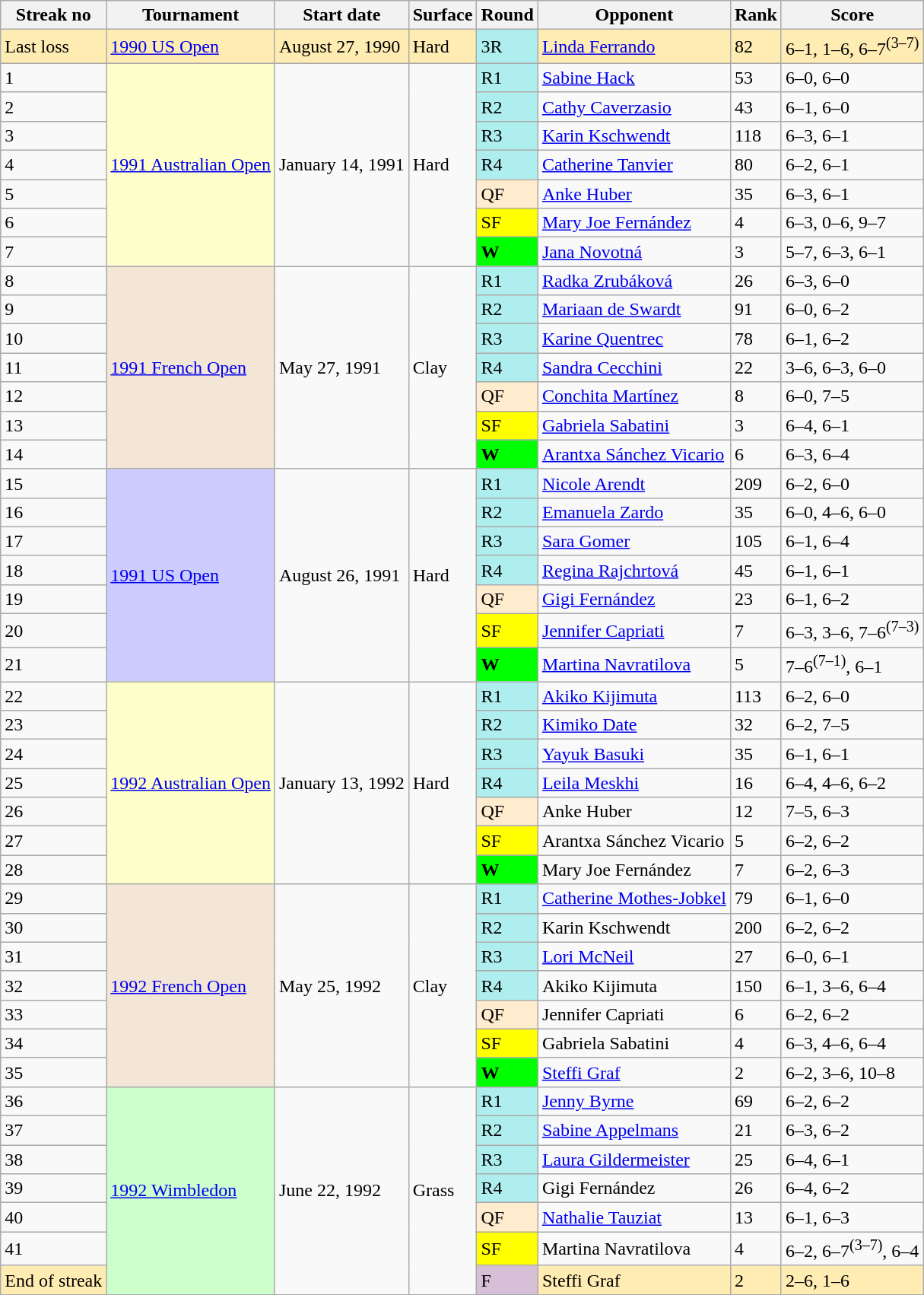<table class="wikitable">
<tr>
<th scope="col">Streak no</th>
<th scope="col">Tournament</th>
<th scope="col">Start date</th>
<th scope="col">Surface</th>
<th scope="col">Round</th>
<th scope="col">Opponent</th>
<th scope="col">Rank</th>
<th scope="col">Score</th>
</tr>
<tr bgcolor=#FFECB2>
<td>Last loss</td>
<td><a href='#'>1990 US Open</a></td>
<td>August 27, 1990</td>
<td>Hard</td>
<td bgcolor=afeeee>3R</td>
<td> <a href='#'>Linda Ferrando</a></td>
<td>82</td>
<td>6–1, 1–6, 6–7<sup>(3–7)</sup></td>
</tr>
<tr>
<td>1</td>
<td rowspan=7 bgcolor=FFFFCC><a href='#'>1991 Australian Open</a></td>
<td rowspan=7>January 14, 1991</td>
<td rowspan=7>Hard</td>
<td bgcolor=afeeee>R1</td>
<td> <a href='#'>Sabine Hack</a></td>
<td>53</td>
<td>6–0, 6–0</td>
</tr>
<tr>
<td>2</td>
<td bgcolor=afeeee>R2</td>
<td> <a href='#'>Cathy Caverzasio</a></td>
<td>43</td>
<td>6–1, 6–0</td>
</tr>
<tr>
<td>3</td>
<td bgcolor=afeeee>R3</td>
<td> <a href='#'>Karin Kschwendt</a></td>
<td>118</td>
<td>6–3, 6–1</td>
</tr>
<tr>
<td>4</td>
<td bgcolor=afeeee>R4</td>
<td> <a href='#'>Catherine Tanvier</a></td>
<td>80</td>
<td>6–2, 6–1</td>
</tr>
<tr>
<td>5</td>
<td bgcolor=ffebcd>QF</td>
<td> <a href='#'>Anke Huber</a></td>
<td>35</td>
<td>6–3, 6–1</td>
</tr>
<tr>
<td>6</td>
<td bgcolor=yellow>SF</td>
<td> <a href='#'>Mary Joe Fernández</a></td>
<td>4</td>
<td>6–3, 0–6, 9–7</td>
</tr>
<tr>
<td>7</td>
<td bgcolor=lime><strong>W</strong></td>
<td> <a href='#'>Jana Novotná</a></td>
<td>3</td>
<td>5–7, 6–3, 6–1</td>
</tr>
<tr>
<td>8</td>
<td rowspan=7 bgcolor=F3E6D7><a href='#'>1991 French Open</a></td>
<td rowspan=7>May 27, 1991</td>
<td rowspan=7>Clay</td>
<td bgcolor=afeeee>R1</td>
<td> <a href='#'>Radka Zrubáková</a></td>
<td>26</td>
<td>6–3, 6–0</td>
</tr>
<tr>
<td>9</td>
<td bgcolor=afeeee>R2</td>
<td> <a href='#'>Mariaan de Swardt</a></td>
<td>91</td>
<td>6–0, 6–2</td>
</tr>
<tr>
<td>10</td>
<td bgcolor=afeeee>R3</td>
<td> <a href='#'>Karine Quentrec</a></td>
<td>78</td>
<td>6–1, 6–2</td>
</tr>
<tr>
<td>11</td>
<td bgcolor=afeeee>R4</td>
<td> <a href='#'>Sandra Cecchini</a></td>
<td>22</td>
<td>3–6, 6–3, 6–0</td>
</tr>
<tr>
<td>12</td>
<td bgcolor=ffebcd>QF</td>
<td> <a href='#'>Conchita Martínez</a></td>
<td>8</td>
<td>6–0, 7–5</td>
</tr>
<tr>
<td>13</td>
<td bgcolor=yellow>SF</td>
<td> <a href='#'>Gabriela Sabatini</a></td>
<td>3</td>
<td>6–4, 6–1</td>
</tr>
<tr>
<td>14</td>
<td bgcolor=lime><strong>W</strong></td>
<td> <a href='#'>Arantxa Sánchez Vicario</a></td>
<td>6</td>
<td>6–3, 6–4</td>
</tr>
<tr>
<td>15</td>
<td rowspan=7 bgcolor=CCCCFF><a href='#'>1991 US Open</a></td>
<td rowspan=7>August 26, 1991</td>
<td rowspan=7>Hard</td>
<td bgcolor=afeeee>R1</td>
<td> <a href='#'>Nicole Arendt</a></td>
<td>209</td>
<td>6–2, 6–0</td>
</tr>
<tr>
<td>16</td>
<td bgcolor=afeeee>R2</td>
<td> <a href='#'>Emanuela Zardo</a></td>
<td>35</td>
<td>6–0, 4–6, 6–0</td>
</tr>
<tr>
<td>17</td>
<td bgcolor=afeeee>R3</td>
<td> <a href='#'>Sara Gomer</a></td>
<td>105</td>
<td>6–1, 6–4</td>
</tr>
<tr>
<td>18</td>
<td bgcolor=afeeee>R4</td>
<td> <a href='#'>Regina Rajchrtová</a></td>
<td>45</td>
<td>6–1, 6–1</td>
</tr>
<tr>
<td>19</td>
<td bgcolor=ffebcd>QF</td>
<td> <a href='#'>Gigi Fernández</a></td>
<td>23</td>
<td>6–1, 6–2</td>
</tr>
<tr>
<td>20</td>
<td bgcolor=yellow>SF</td>
<td> <a href='#'>Jennifer Capriati</a></td>
<td>7</td>
<td>6–3, 3–6, 7–6<sup>(7–3)</sup></td>
</tr>
<tr>
<td>21</td>
<td bgcolor=lime><strong>W</strong></td>
<td> <a href='#'>Martina Navratilova</a></td>
<td>5</td>
<td>7–6<sup>(7–1)</sup>, 6–1</td>
</tr>
<tr>
<td>22</td>
<td rowspan=7 bgcolor=FFFFCC><a href='#'>1992 Australian Open</a></td>
<td rowspan=7>January 13, 1992</td>
<td rowspan=7>Hard</td>
<td bgcolor=afeeee>R1</td>
<td> <a href='#'>Akiko Kijimuta</a></td>
<td>113</td>
<td>6–2, 6–0</td>
</tr>
<tr>
<td>23</td>
<td bgcolor=afeeee>R2</td>
<td> <a href='#'>Kimiko Date</a></td>
<td>32</td>
<td>6–2, 7–5</td>
</tr>
<tr>
<td>24</td>
<td bgcolor=afeeee>R3</td>
<td> <a href='#'>Yayuk Basuki</a></td>
<td>35</td>
<td>6–1, 6–1</td>
</tr>
<tr>
<td>25</td>
<td bgcolor=afeeee>R4</td>
<td> <a href='#'>Leila Meskhi</a></td>
<td>16</td>
<td>6–4, 4–6, 6–2</td>
</tr>
<tr>
<td>26</td>
<td bgcolor=ffebcd>QF</td>
<td> Anke Huber</td>
<td>12</td>
<td>7–5, 6–3</td>
</tr>
<tr>
<td>27</td>
<td bgcolor=yellow>SF</td>
<td> Arantxa Sánchez Vicario</td>
<td>5</td>
<td>6–2, 6–2</td>
</tr>
<tr>
<td>28</td>
<td bgcolor=lime><strong>W</strong></td>
<td> Mary Joe Fernández</td>
<td>7</td>
<td>6–2, 6–3</td>
</tr>
<tr>
<td>29</td>
<td rowspan=7 bgcolor=F3E6D7><a href='#'>1992 French Open</a></td>
<td rowspan=7>May 25, 1992</td>
<td rowspan=7>Clay</td>
<td bgcolor=afeeee>R1</td>
<td> <a href='#'>Catherine Mothes-Jobkel</a></td>
<td>79</td>
<td>6–1, 6–0</td>
</tr>
<tr>
<td>30</td>
<td bgcolor=afeeee>R2</td>
<td> Karin Kschwendt</td>
<td>200</td>
<td>6–2, 6–2</td>
</tr>
<tr>
<td>31</td>
<td bgcolor=afeeee>R3</td>
<td> <a href='#'>Lori McNeil</a></td>
<td>27</td>
<td>6–0, 6–1</td>
</tr>
<tr>
<td>32</td>
<td bgcolor=afeeee>R4</td>
<td> Akiko Kijimuta</td>
<td>150</td>
<td>6–1, 3–6, 6–4</td>
</tr>
<tr>
<td>33</td>
<td bgcolor=ffebcd>QF</td>
<td> Jennifer Capriati</td>
<td>6</td>
<td>6–2, 6–2</td>
</tr>
<tr>
<td>34</td>
<td bgcolor=yellow>SF</td>
<td> Gabriela Sabatini</td>
<td>4</td>
<td>6–3, 4–6, 6–4</td>
</tr>
<tr>
<td>35</td>
<td bgcolor=lime><strong>W</strong></td>
<td> <a href='#'>Steffi Graf</a></td>
<td>2</td>
<td>6–2, 3–6, 10–8</td>
</tr>
<tr>
<td>36</td>
<td rowspan=7 bgcolor=CCFFCC><a href='#'>1992 Wimbledon</a></td>
<td rowspan=7>June 22, 1992</td>
<td rowspan=7>Grass</td>
<td bgcolor=afeeee>R1</td>
<td> <a href='#'>Jenny Byrne</a></td>
<td>69</td>
<td>6–2, 6–2</td>
</tr>
<tr>
<td>37</td>
<td bgcolor=afeeee>R2</td>
<td> <a href='#'>Sabine Appelmans</a></td>
<td>21</td>
<td>6–3, 6–2</td>
</tr>
<tr>
<td>38</td>
<td bgcolor=afeeee>R3</td>
<td> <a href='#'>Laura Gildermeister</a></td>
<td>25</td>
<td>6–4, 6–1</td>
</tr>
<tr>
<td>39</td>
<td bgcolor=afeeee>R4</td>
<td> Gigi Fernández</td>
<td>26</td>
<td>6–4, 6–2</td>
</tr>
<tr>
<td>40</td>
<td bgcolor=ffebcd>QF</td>
<td> <a href='#'>Nathalie Tauziat</a></td>
<td>13</td>
<td>6–1, 6–3</td>
</tr>
<tr>
<td>41</td>
<td bgcolor=yellow>SF</td>
<td> Martina Navratilova</td>
<td>4</td>
<td>6–2, 6–7<sup>(3–7)</sup>, 6–4</td>
</tr>
<tr bgcolor=#FFECB2>
<td>End of streak</td>
<td bgcolor=thistle>F</td>
<td> Steffi Graf</td>
<td>2</td>
<td>2–6, 1–6</td>
</tr>
</table>
